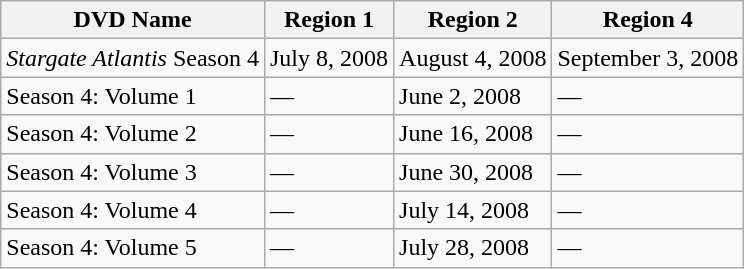<table class="wikitable">
<tr>
<th>DVD Name</th>
<th>Region 1</th>
<th>Region 2</th>
<th>Region 4</th>
</tr>
<tr>
<td><em>Stargate Atlantis</em> Season 4</td>
<td>July 8, 2008</td>
<td>August 4, 2008</td>
<td>September 3, 2008</td>
</tr>
<tr>
<td>Season 4: Volume 1</td>
<td>—</td>
<td>June 2, 2008</td>
<td>—</td>
</tr>
<tr>
<td>Season 4: Volume 2</td>
<td>—</td>
<td>June 16, 2008</td>
<td>—</td>
</tr>
<tr>
<td>Season 4: Volume 3</td>
<td>—</td>
<td>June 30, 2008</td>
<td>—</td>
</tr>
<tr>
<td>Season 4: Volume 4</td>
<td>—</td>
<td>July 14, 2008</td>
<td>—</td>
</tr>
<tr>
<td>Season 4: Volume 5</td>
<td>—</td>
<td>July 28, 2008</td>
<td>—</td>
</tr>
</table>
